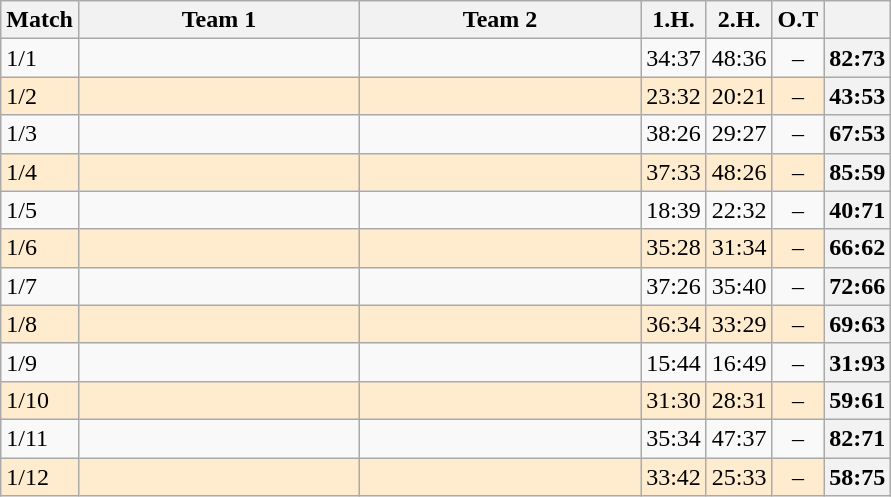<table class="wikitable">
<tr>
<th>Match</th>
<th align="left" width="180">Team 1</th>
<th align="left" width="180">Team 2</th>
<th>1.H.</th>
<th>2.H.</th>
<th>O.T</th>
<th></th>
</tr>
<tr>
<td>1/1</td>
<td></td>
<td></td>
<td>34:37</td>
<td>48:36</td>
<td align="center">–</td>
<th align="center">82:73</th>
</tr>
<tr bgcolor="#FFECCE">
<td>1/2</td>
<td></td>
<td></td>
<td>23:32</td>
<td>20:21</td>
<td align="center">–</td>
<th align="center">43:53</th>
</tr>
<tr>
<td>1/3</td>
<td></td>
<td></td>
<td>38:26</td>
<td>29:27</td>
<td align="center">–</td>
<th align="center">67:53</th>
</tr>
<tr bgcolor="#FFECCE">
<td>1/4</td>
<td></td>
<td></td>
<td>37:33</td>
<td>48:26</td>
<td align="center">–</td>
<th align="center">85:59</th>
</tr>
<tr>
<td>1/5</td>
<td></td>
<td></td>
<td>18:39</td>
<td>22:32</td>
<td align="center">–</td>
<th align="center">40:71</th>
</tr>
<tr bgcolor="#FFECCE">
<td>1/6</td>
<td></td>
<td></td>
<td>35:28</td>
<td>31:34</td>
<td align="center">–</td>
<th align="center">66:62</th>
</tr>
<tr>
<td>1/7</td>
<td></td>
<td></td>
<td>37:26</td>
<td>35:40</td>
<td align="center">–</td>
<th align="center">72:66</th>
</tr>
<tr bgcolor="#FFECCE">
<td>1/8</td>
<td></td>
<td></td>
<td>36:34</td>
<td>33:29</td>
<td align="center">–</td>
<th align="center">69:63</th>
</tr>
<tr>
<td>1/9</td>
<td></td>
<td></td>
<td>15:44</td>
<td>16:49</td>
<td align="center">–</td>
<th align="center">31:93</th>
</tr>
<tr bgcolor="#FFECCE">
<td>1/10</td>
<td></td>
<td></td>
<td>31:30</td>
<td>28:31</td>
<td align="center">–</td>
<th align="center">59:61</th>
</tr>
<tr>
<td>1/11</td>
<td></td>
<td></td>
<td>35:34</td>
<td>47:37</td>
<td align="center">–</td>
<th align="center">82:71</th>
</tr>
<tr bgcolor="#FFECCE">
<td>1/12</td>
<td></td>
<td></td>
<td>33:42</td>
<td>25:33</td>
<td align="center">–</td>
<th align="center">58:75</th>
</tr>
</table>
